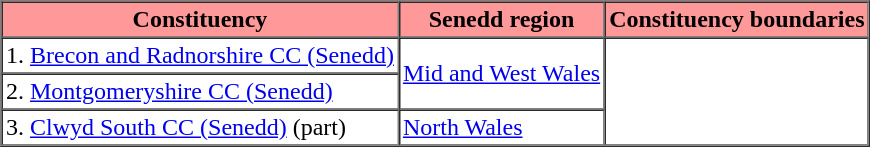<table border=1 cellpadding="2" cellspacing="0">
<tr>
<th bgcolor="#ff9999">Constituency</th>
<th bgcolor="#ff9999">Senedd region</th>
<th bgcolor="#ff9999">Constituency boundaries</th>
</tr>
<tr>
<td>1. <a href='#'>Brecon and Radnorshire CC (Senedd)</a></td>
<td rowspan=2><a href='#'>Mid and West Wales</a></td>
<td rowspan=3></td>
</tr>
<tr>
<td>2. <a href='#'>Montgomeryshire CC (Senedd)</a></td>
</tr>
<tr>
<td>3. <a href='#'>Clwyd South CC (Senedd)</a> (part)</td>
<td><a href='#'>North Wales</a></td>
</tr>
</table>
